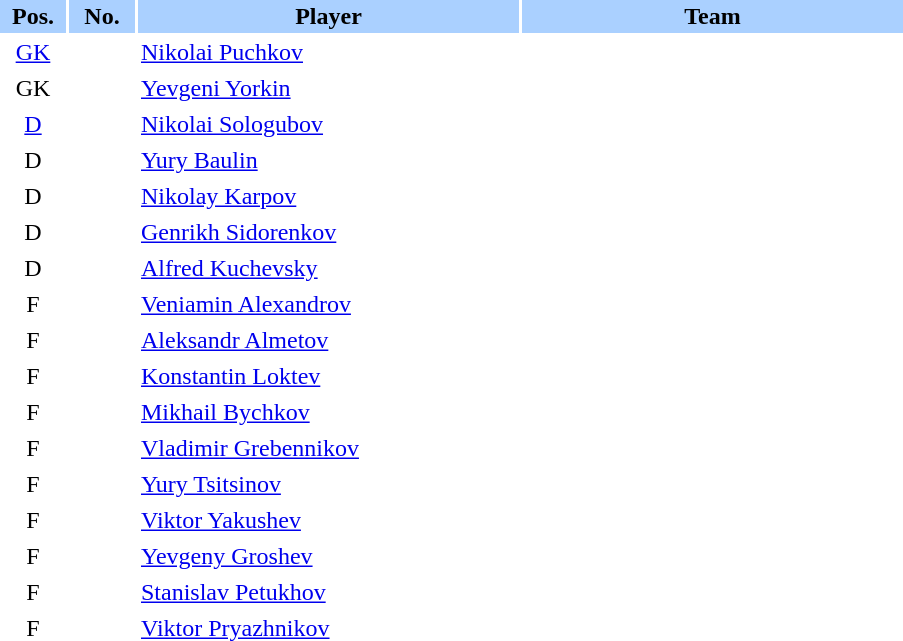<table border="0" cellspacing="2" cellpadding="2">
<tr bgcolor=AAD0FF>
<th width=40>Pos.</th>
<th width=40>No.</th>
<th width=250>Player</th>
<th width=250>Team</th>
</tr>
<tr>
<td style="text-align:center;"><a href='#'>GK</a></td>
<td style="text-align:center;"></td>
<td><a href='#'>Nikolai Puchkov</a></td>
</tr>
<tr>
<td style="text-align:center;">GK</td>
<td style="text-align:center;"></td>
<td><a href='#'>Yevgeni Yorkin</a></td>
</tr>
<tr>
<td style="text-align:center;"><a href='#'>D</a></td>
<td style="text-align:center;"></td>
<td><a href='#'>Nikolai Sologubov</a></td>
</tr>
<tr>
<td style="text-align:center;">D</td>
<td style="text-align:center;"></td>
<td><a href='#'>Yury Baulin</a></td>
</tr>
<tr>
<td style="text-align:center;">D</td>
<td style="text-align:center;"></td>
<td><a href='#'>Nikolay Karpov</a></td>
</tr>
<tr>
<td style="text-align:center;">D</td>
<td style="text-align:center;"></td>
<td><a href='#'>Genrikh Sidorenkov</a></td>
</tr>
<tr>
<td style="text-align:center;">D</td>
<td style="text-align:center;"></td>
<td><a href='#'>Alfred Kuchevsky</a></td>
</tr>
<tr>
<td style="text-align:center;">F</td>
<td style="text-align:center;"></td>
<td><a href='#'>Veniamin Alexandrov</a></td>
</tr>
<tr>
<td style="text-align:center;">F</td>
<td style="text-align:center;"></td>
<td><a href='#'>Aleksandr Almetov</a></td>
</tr>
<tr>
<td style="text-align:center;">F</td>
<td style="text-align:center;"></td>
<td><a href='#'>Konstantin Loktev</a></td>
</tr>
<tr>
<td style="text-align:center;">F</td>
<td style="text-align:center;"></td>
<td><a href='#'>Mikhail Bychkov</a></td>
</tr>
<tr>
<td style="text-align:center;">F</td>
<td style="text-align:center;"></td>
<td><a href='#'>Vladimir Grebennikov</a></td>
</tr>
<tr>
<td style="text-align:center;">F</td>
<td style="text-align:center;"></td>
<td><a href='#'>Yury Tsitsinov</a></td>
</tr>
<tr>
<td style="text-align:center;">F</td>
<td style="text-align:center;"></td>
<td><a href='#'>Viktor Yakushev</a></td>
</tr>
<tr>
<td style="text-align:center;">F</td>
<td style="text-align:center;"></td>
<td><a href='#'>Yevgeny Groshev</a></td>
</tr>
<tr>
<td style="text-align:center;">F</td>
<td style="text-align:center;"></td>
<td><a href='#'>Stanislav Petukhov</a></td>
</tr>
<tr>
<td style="text-align:center;">F</td>
<td style="text-align:center;"></td>
<td><a href='#'>Viktor Pryazhnikov</a></td>
</tr>
</table>
